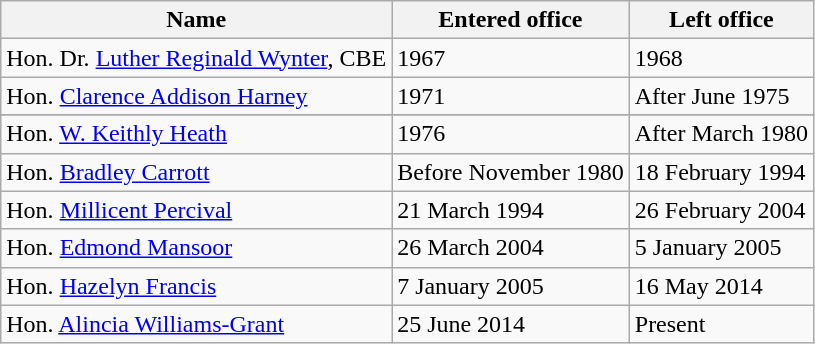<table class="wikitable">
<tr>
<th>Name</th>
<th>Entered office</th>
<th>Left office</th>
</tr>
<tr>
<td>Hon. Dr. <a href='#'>Luther Reginald Wynter</a>, CBE</td>
<td>1967</td>
<td>1968</td>
</tr>
<tr>
<td>Hon. <a href='#'>Clarence Addison Harney</a></td>
<td>1971</td>
<td>After June 1975</td>
</tr>
<tr>
</tr>
<tr>
<td>Hon. <a href='#'>W. Keithly Heath</a></td>
<td>1976</td>
<td>After March 1980</td>
</tr>
<tr>
<td>Hon. <a href='#'>Bradley Carrott</a></td>
<td>Before November 1980</td>
<td>18 February 1994</td>
</tr>
<tr>
<td>Hon. <a href='#'>Millicent Percival</a></td>
<td>21 March 1994</td>
<td>26 February 2004</td>
</tr>
<tr>
<td>Hon. <a href='#'>Edmond Mansoor</a></td>
<td>26 March 2004</td>
<td>5 January 2005</td>
</tr>
<tr>
<td>Hon. <a href='#'>Hazelyn Francis</a></td>
<td>7 January 2005</td>
<td>16 May 2014</td>
</tr>
<tr>
<td>Hon. <a href='#'>Alincia Williams-Grant</a></td>
<td>25 June 2014</td>
<td>Present</td>
</tr>
</table>
